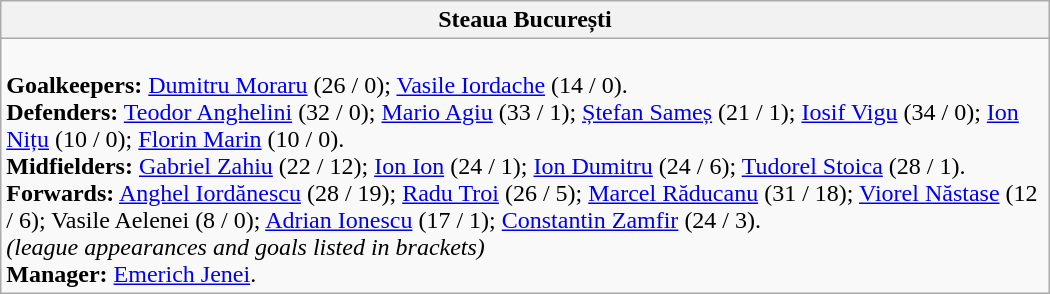<table class="wikitable" style="width:700px">
<tr>
<th>Steaua București</th>
</tr>
<tr>
<td><br><strong>Goalkeepers:</strong> <a href='#'>Dumitru Moraru</a> (26 / 0); <a href='#'>Vasile Iordache</a> (14 / 0).<br>
<strong>Defenders:</strong> <a href='#'>Teodor Anghelini</a> (32 / 0); <a href='#'>Mario Agiu</a> (33 / 1); <a href='#'>Ștefan Sameș</a> (21 / 1); <a href='#'>Iosif Vigu</a> (34 / 0); <a href='#'>Ion Nițu</a> (10 / 0); <a href='#'>Florin Marin</a> (10 / 0).<br>
<strong>Midfielders:</strong>  <a href='#'>Gabriel Zahiu</a> (22 / 12); <a href='#'>Ion Ion</a> (24 / 1); <a href='#'>Ion Dumitru</a> (24 / 6); <a href='#'>Tudorel Stoica</a> (28 / 1).<br>
<strong>Forwards:</strong> <a href='#'>Anghel Iordănescu</a> (28 / 19); <a href='#'>Radu Troi</a> (26 / 5); <a href='#'>Marcel Răducanu</a> (31 / 18); <a href='#'>Viorel Năstase</a> (12 / 6); Vasile Aelenei (8 / 0); <a href='#'>Adrian Ionescu</a> (17 / 1); <a href='#'>Constantin Zamfir</a> (24 / 3).
<br><em>(league appearances and goals listed in brackets)</em><br><strong>Manager:</strong> <a href='#'>Emerich Jenei</a>.</td>
</tr>
</table>
